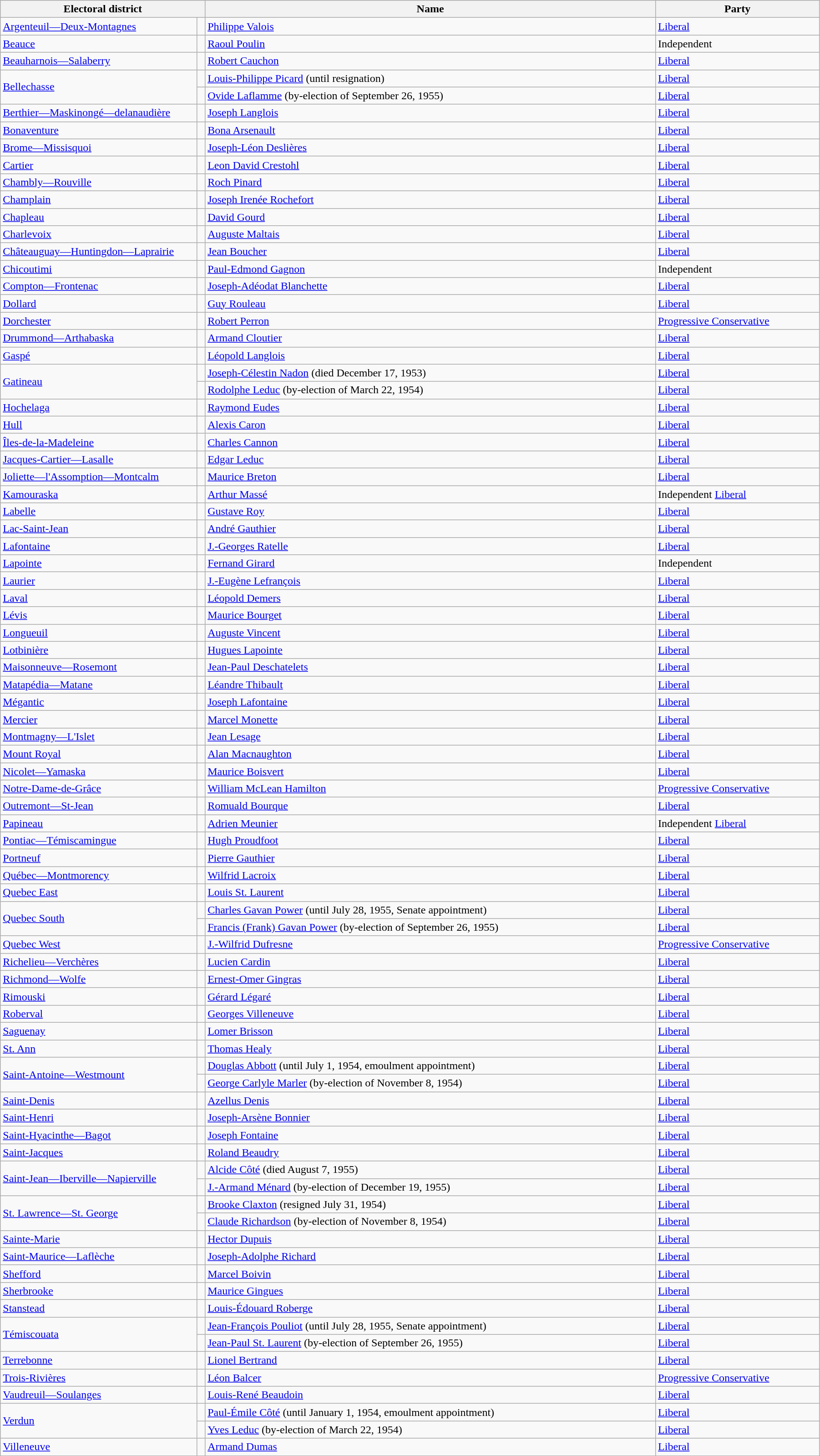<table class="wikitable" width=95%>
<tr>
<th colspan=2 width=25%>Electoral district</th>
<th>Name</th>
<th width=20%>Party</th>
</tr>
<tr>
<td width=24%><a href='#'>Argenteuil—Deux-Montagnes</a></td>
<td></td>
<td><a href='#'>Philippe Valois</a></td>
<td><a href='#'>Liberal</a></td>
</tr>
<tr>
<td><a href='#'>Beauce</a></td>
<td></td>
<td><a href='#'>Raoul Poulin</a></td>
<td>Independent</td>
</tr>
<tr>
<td><a href='#'>Beauharnois—Salaberry</a></td>
<td></td>
<td><a href='#'>Robert Cauchon</a></td>
<td><a href='#'>Liberal</a></td>
</tr>
<tr>
<td rowspan=2><a href='#'>Bellechasse</a></td>
<td></td>
<td><a href='#'>Louis-Philippe Picard</a> (until resignation)</td>
<td><a href='#'>Liberal</a></td>
</tr>
<tr>
<td></td>
<td><a href='#'>Ovide Laflamme</a> (by-election of September 26, 1955)</td>
<td><a href='#'>Liberal</a></td>
</tr>
<tr>
<td><a href='#'>Berthier—Maskinongé—delanaudière</a></td>
<td></td>
<td><a href='#'>Joseph Langlois</a></td>
<td><a href='#'>Liberal</a></td>
</tr>
<tr>
<td><a href='#'>Bonaventure</a></td>
<td></td>
<td><a href='#'>Bona Arsenault</a></td>
<td><a href='#'>Liberal</a></td>
</tr>
<tr>
<td><a href='#'>Brome—Missisquoi</a></td>
<td></td>
<td><a href='#'>Joseph-Léon Deslières</a></td>
<td><a href='#'>Liberal</a></td>
</tr>
<tr>
<td><a href='#'>Cartier</a></td>
<td></td>
<td><a href='#'>Leon David Crestohl</a></td>
<td><a href='#'>Liberal</a></td>
</tr>
<tr>
<td><a href='#'>Chambly—Rouville</a></td>
<td></td>
<td><a href='#'>Roch Pinard</a></td>
<td><a href='#'>Liberal</a></td>
</tr>
<tr>
<td><a href='#'>Champlain</a></td>
<td></td>
<td><a href='#'>Joseph Irenée Rochefort</a></td>
<td><a href='#'>Liberal</a></td>
</tr>
<tr>
<td><a href='#'>Chapleau</a></td>
<td></td>
<td><a href='#'>David Gourd</a></td>
<td><a href='#'>Liberal</a></td>
</tr>
<tr>
<td><a href='#'>Charlevoix</a></td>
<td></td>
<td><a href='#'>Auguste Maltais</a></td>
<td><a href='#'>Liberal</a></td>
</tr>
<tr>
<td><a href='#'>Châteauguay—Huntingdon—Laprairie</a></td>
<td></td>
<td><a href='#'>Jean Boucher</a></td>
<td><a href='#'>Liberal</a></td>
</tr>
<tr>
<td><a href='#'>Chicoutimi</a></td>
<td></td>
<td><a href='#'>Paul-Edmond Gagnon</a></td>
<td>Independent</td>
</tr>
<tr>
<td><a href='#'>Compton—Frontenac</a></td>
<td></td>
<td><a href='#'>Joseph-Adéodat Blanchette</a></td>
<td><a href='#'>Liberal</a></td>
</tr>
<tr>
<td><a href='#'>Dollard</a></td>
<td></td>
<td><a href='#'>Guy Rouleau</a></td>
<td><a href='#'>Liberal</a></td>
</tr>
<tr>
<td><a href='#'>Dorchester</a></td>
<td></td>
<td><a href='#'>Robert Perron</a></td>
<td><a href='#'>Progressive Conservative</a></td>
</tr>
<tr>
<td><a href='#'>Drummond—Arthabaska</a></td>
<td></td>
<td><a href='#'>Armand Cloutier</a></td>
<td><a href='#'>Liberal</a></td>
</tr>
<tr>
<td><a href='#'>Gaspé</a></td>
<td></td>
<td><a href='#'>Léopold Langlois</a></td>
<td><a href='#'>Liberal</a></td>
</tr>
<tr>
<td rowspan=2><a href='#'>Gatineau</a></td>
<td></td>
<td><a href='#'>Joseph-Célestin Nadon</a> (died December 17, 1953)</td>
<td><a href='#'>Liberal</a></td>
</tr>
<tr>
<td></td>
<td><a href='#'>Rodolphe Leduc</a> (by-election of March 22, 1954)</td>
<td><a href='#'>Liberal</a></td>
</tr>
<tr>
<td><a href='#'>Hochelaga</a></td>
<td></td>
<td><a href='#'>Raymond Eudes</a></td>
<td><a href='#'>Liberal</a></td>
</tr>
<tr>
<td><a href='#'>Hull</a></td>
<td></td>
<td><a href='#'>Alexis Caron</a></td>
<td><a href='#'>Liberal</a></td>
</tr>
<tr>
<td><a href='#'>Îles-de-la-Madeleine</a></td>
<td></td>
<td><a href='#'>Charles Cannon</a></td>
<td><a href='#'>Liberal</a></td>
</tr>
<tr>
<td><a href='#'>Jacques-Cartier—Lasalle</a></td>
<td></td>
<td><a href='#'>Edgar Leduc</a></td>
<td><a href='#'>Liberal</a></td>
</tr>
<tr>
<td><a href='#'>Joliette—l'Assomption—Montcalm</a></td>
<td></td>
<td><a href='#'>Maurice Breton</a></td>
<td><a href='#'>Liberal</a></td>
</tr>
<tr>
<td><a href='#'>Kamouraska</a></td>
<td></td>
<td><a href='#'>Arthur Massé</a></td>
<td>Independent <a href='#'>Liberal</a></td>
</tr>
<tr>
<td><a href='#'>Labelle</a></td>
<td></td>
<td><a href='#'>Gustave Roy</a></td>
<td><a href='#'>Liberal</a></td>
</tr>
<tr>
<td><a href='#'>Lac-Saint-Jean</a></td>
<td></td>
<td><a href='#'>André Gauthier</a></td>
<td><a href='#'>Liberal</a></td>
</tr>
<tr>
<td><a href='#'>Lafontaine</a></td>
<td></td>
<td><a href='#'>J.-Georges Ratelle</a></td>
<td><a href='#'>Liberal</a></td>
</tr>
<tr>
<td><a href='#'>Lapointe</a></td>
<td></td>
<td><a href='#'>Fernand Girard</a></td>
<td>Independent</td>
</tr>
<tr>
<td><a href='#'>Laurier</a></td>
<td></td>
<td><a href='#'>J.-Eugène Lefrançois</a></td>
<td><a href='#'>Liberal</a></td>
</tr>
<tr>
<td><a href='#'>Laval</a></td>
<td></td>
<td><a href='#'>Léopold Demers</a></td>
<td><a href='#'>Liberal</a></td>
</tr>
<tr>
<td><a href='#'>Lévis</a></td>
<td></td>
<td><a href='#'>Maurice Bourget</a></td>
<td><a href='#'>Liberal</a></td>
</tr>
<tr>
<td><a href='#'>Longueuil</a></td>
<td></td>
<td><a href='#'>Auguste Vincent</a></td>
<td><a href='#'>Liberal</a></td>
</tr>
<tr>
<td><a href='#'>Lotbinière</a></td>
<td></td>
<td><a href='#'>Hugues Lapointe</a></td>
<td><a href='#'>Liberal</a></td>
</tr>
<tr>
<td><a href='#'>Maisonneuve—Rosemont</a></td>
<td></td>
<td><a href='#'>Jean-Paul Deschatelets</a></td>
<td><a href='#'>Liberal</a></td>
</tr>
<tr>
<td><a href='#'>Matapédia—Matane</a></td>
<td></td>
<td><a href='#'>Léandre Thibault</a></td>
<td><a href='#'>Liberal</a></td>
</tr>
<tr>
<td><a href='#'>Mégantic</a></td>
<td></td>
<td><a href='#'>Joseph Lafontaine</a></td>
<td><a href='#'>Liberal</a></td>
</tr>
<tr>
<td><a href='#'>Mercier</a></td>
<td></td>
<td><a href='#'>Marcel Monette</a></td>
<td><a href='#'>Liberal</a></td>
</tr>
<tr>
<td><a href='#'>Montmagny—L'Islet</a></td>
<td></td>
<td><a href='#'>Jean Lesage</a></td>
<td><a href='#'>Liberal</a></td>
</tr>
<tr>
<td><a href='#'>Mount Royal</a></td>
<td></td>
<td><a href='#'>Alan Macnaughton</a></td>
<td><a href='#'>Liberal</a></td>
</tr>
<tr>
<td><a href='#'>Nicolet—Yamaska</a></td>
<td></td>
<td><a href='#'>Maurice Boisvert</a></td>
<td><a href='#'>Liberal</a></td>
</tr>
<tr>
<td><a href='#'>Notre-Dame-de-Grâce</a></td>
<td></td>
<td><a href='#'>William McLean Hamilton</a></td>
<td><a href='#'>Progressive Conservative</a></td>
</tr>
<tr>
<td><a href='#'>Outremont—St-Jean</a></td>
<td></td>
<td><a href='#'>Romuald Bourque</a></td>
<td><a href='#'>Liberal</a></td>
</tr>
<tr>
<td><a href='#'>Papineau</a></td>
<td></td>
<td><a href='#'>Adrien Meunier</a></td>
<td>Independent <a href='#'>Liberal</a></td>
</tr>
<tr>
<td><a href='#'>Pontiac—Témiscamingue</a></td>
<td></td>
<td><a href='#'>Hugh Proudfoot</a></td>
<td><a href='#'>Liberal</a></td>
</tr>
<tr>
<td><a href='#'>Portneuf</a></td>
<td></td>
<td><a href='#'>Pierre Gauthier</a></td>
<td><a href='#'>Liberal</a></td>
</tr>
<tr>
<td><a href='#'>Québec—Montmorency</a></td>
<td></td>
<td><a href='#'>Wilfrid Lacroix</a></td>
<td><a href='#'>Liberal</a></td>
</tr>
<tr>
<td><a href='#'>Quebec East</a></td>
<td></td>
<td><a href='#'>Louis St. Laurent</a></td>
<td><a href='#'>Liberal</a></td>
</tr>
<tr>
<td rowspan=2><a href='#'>Quebec South</a></td>
<td></td>
<td><a href='#'>Charles Gavan Power</a> (until July 28, 1955, Senate appointment)</td>
<td><a href='#'>Liberal</a></td>
</tr>
<tr>
<td></td>
<td><a href='#'>Francis (Frank) Gavan Power</a> (by-election of September 26, 1955)</td>
<td><a href='#'>Liberal</a></td>
</tr>
<tr>
<td><a href='#'>Quebec West</a></td>
<td></td>
<td><a href='#'>J.-Wilfrid Dufresne</a></td>
<td><a href='#'>Progressive Conservative</a></td>
</tr>
<tr>
<td><a href='#'>Richelieu—Verchères</a></td>
<td></td>
<td><a href='#'>Lucien Cardin</a></td>
<td><a href='#'>Liberal</a></td>
</tr>
<tr>
<td><a href='#'>Richmond—Wolfe</a></td>
<td></td>
<td><a href='#'>Ernest-Omer Gingras</a></td>
<td><a href='#'>Liberal</a></td>
</tr>
<tr>
<td><a href='#'>Rimouski</a></td>
<td></td>
<td><a href='#'>Gérard Légaré</a></td>
<td><a href='#'>Liberal</a></td>
</tr>
<tr>
<td><a href='#'>Roberval</a></td>
<td></td>
<td><a href='#'>Georges Villeneuve</a></td>
<td><a href='#'>Liberal</a></td>
</tr>
<tr>
<td><a href='#'>Saguenay</a></td>
<td></td>
<td><a href='#'>Lomer Brisson</a></td>
<td><a href='#'>Liberal</a></td>
</tr>
<tr>
<td><a href='#'>St. Ann</a></td>
<td></td>
<td><a href='#'>Thomas Healy</a></td>
<td><a href='#'>Liberal</a></td>
</tr>
<tr>
<td rowspan=2><a href='#'>Saint-Antoine—Westmount</a></td>
<td></td>
<td><a href='#'>Douglas Abbott</a> (until July 1, 1954, emoulment appointment)</td>
<td><a href='#'>Liberal</a></td>
</tr>
<tr>
<td></td>
<td><a href='#'>George Carlyle Marler</a> (by-election of November 8, 1954)</td>
<td><a href='#'>Liberal</a></td>
</tr>
<tr>
<td><a href='#'>Saint-Denis</a></td>
<td></td>
<td><a href='#'>Azellus Denis</a></td>
<td><a href='#'>Liberal</a></td>
</tr>
<tr>
<td><a href='#'>Saint-Henri</a></td>
<td></td>
<td><a href='#'>Joseph-Arsène Bonnier</a></td>
<td><a href='#'>Liberal</a></td>
</tr>
<tr>
<td><a href='#'>Saint-Hyacinthe—Bagot</a></td>
<td></td>
<td><a href='#'>Joseph Fontaine</a></td>
<td><a href='#'>Liberal</a></td>
</tr>
<tr>
<td><a href='#'>Saint-Jacques</a></td>
<td></td>
<td><a href='#'>Roland Beaudry</a></td>
<td><a href='#'>Liberal</a></td>
</tr>
<tr>
<td rowspan=2><a href='#'>Saint-Jean—Iberville—Napierville</a></td>
<td></td>
<td><a href='#'>Alcide Côté</a> (died August 7, 1955)</td>
<td><a href='#'>Liberal</a></td>
</tr>
<tr>
<td></td>
<td><a href='#'>J.-Armand Ménard</a> (by-election of December 19, 1955)</td>
<td><a href='#'>Liberal</a></td>
</tr>
<tr>
<td rowspan=2><a href='#'>St. Lawrence—St. George</a></td>
<td></td>
<td><a href='#'>Brooke Claxton</a> (resigned July 31, 1954)</td>
<td><a href='#'>Liberal</a></td>
</tr>
<tr>
<td></td>
<td><a href='#'>Claude Richardson</a> (by-election of November 8, 1954)</td>
<td><a href='#'>Liberal</a></td>
</tr>
<tr>
<td><a href='#'>Sainte-Marie</a></td>
<td></td>
<td><a href='#'>Hector Dupuis</a></td>
<td><a href='#'>Liberal</a></td>
</tr>
<tr>
<td><a href='#'>Saint-Maurice—Laflèche</a></td>
<td></td>
<td><a href='#'>Joseph-Adolphe Richard</a></td>
<td><a href='#'>Liberal</a></td>
</tr>
<tr>
<td><a href='#'>Shefford</a></td>
<td></td>
<td><a href='#'>Marcel Boivin</a></td>
<td><a href='#'>Liberal</a></td>
</tr>
<tr>
<td><a href='#'>Sherbrooke</a></td>
<td></td>
<td><a href='#'>Maurice Gingues</a></td>
<td><a href='#'>Liberal</a></td>
</tr>
<tr>
<td><a href='#'>Stanstead</a></td>
<td></td>
<td><a href='#'>Louis-Édouard Roberge</a></td>
<td><a href='#'>Liberal</a></td>
</tr>
<tr>
<td rowspan=2><a href='#'>Témiscouata</a></td>
<td></td>
<td><a href='#'>Jean-François Pouliot</a> (until July 28, 1955, Senate appointment)</td>
<td><a href='#'>Liberal</a></td>
</tr>
<tr>
<td></td>
<td><a href='#'>Jean-Paul St. Laurent</a> (by-election of September 26, 1955)</td>
<td><a href='#'>Liberal</a></td>
</tr>
<tr>
<td><a href='#'>Terrebonne</a></td>
<td></td>
<td><a href='#'>Lionel Bertrand</a></td>
<td><a href='#'>Liberal</a></td>
</tr>
<tr>
<td><a href='#'>Trois-Rivières</a></td>
<td></td>
<td><a href='#'>Léon Balcer</a></td>
<td><a href='#'>Progressive Conservative</a></td>
</tr>
<tr>
<td><a href='#'>Vaudreuil—Soulanges</a></td>
<td></td>
<td><a href='#'>Louis-René Beaudoin</a></td>
<td><a href='#'>Liberal</a></td>
</tr>
<tr>
<td rowspan=2><a href='#'>Verdun</a></td>
<td></td>
<td><a href='#'>Paul-Émile Côté</a> (until January 1, 1954, emoulment appointment)</td>
<td><a href='#'>Liberal</a></td>
</tr>
<tr>
<td></td>
<td><a href='#'>Yves Leduc</a> (by-election of March 22, 1954)</td>
<td><a href='#'>Liberal</a></td>
</tr>
<tr>
<td><a href='#'>Villeneuve</a></td>
<td></td>
<td><a href='#'>Armand Dumas</a></td>
<td><a href='#'>Liberal</a></td>
</tr>
</table>
